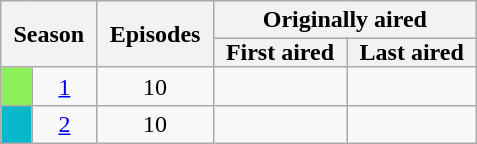<table class=wikitable style=text-align:center>
<tr>
<th style="padding: 0 8px;" colspan="2" rowspan="2">Season</th>
<th style="padding: 0 8px;" rowspan="2">Episodes</th>
<th colspan=2>Originally aired</th>
</tr>
<tr>
<th style="padding: 0 8px;">First aired</th>
<th style="padding: 0 8px;">Last aired</th>
</tr>
<tr>
<td style=background:#8BF059></td>
<td><a href='#'>1</a></td>
<td>10</td>
<td style="padding:0 8px;"></td>
<td style="padding:0 8px;"></td>
</tr>
<tr>
<td scope=row style=background:#05B8CC></td>
<td><a href='#'>2</a></td>
<td>10</td>
<td style="padding: 0 8px;"></td>
<td style="padding:0 8px;"></td>
</tr>
</table>
